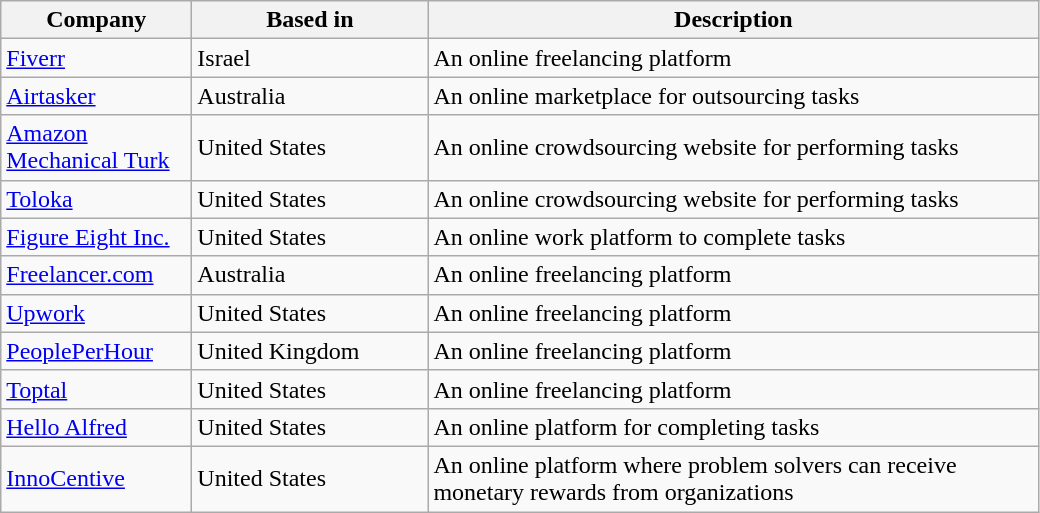<table class="wikitable sortable">
<tr>
<th scope="col" style="width: 120px;">Company</th>
<th scope="col" style="width: 150px;">Based in</th>
<th scope="col" style="width: 400px;" class=unsortable>Description</th>
</tr>
<tr>
<td><a href='#'>Fiverr</a></td>
<td>Israel</td>
<td>An online freelancing platform</td>
</tr>
<tr>
<td style="white-space: nowrap;"><a href='#'>Airtasker</a></td>
<td style="white-space: nowrap;">Australia</td>
<td>An online marketplace for outsourcing tasks</td>
</tr>
<tr>
<td><a href='#'>Amazon Mechanical Turk</a></td>
<td>United States</td>
<td>An online crowdsourcing website for performing tasks</td>
</tr>
<tr>
<td><a href='#'>Toloka</a></td>
<td>United States</td>
<td>An online crowdsourcing website for performing tasks</td>
</tr>
<tr>
<td><a href='#'>Figure Eight Inc.</a></td>
<td>United States</td>
<td>An online work platform to complete tasks</td>
</tr>
<tr>
<td><a href='#'>Freelancer.com</a></td>
<td>Australia</td>
<td>An online freelancing platform</td>
</tr>
<tr>
<td><a href='#'>Upwork</a></td>
<td>United States</td>
<td>An online freelancing platform</td>
</tr>
<tr>
<td><a href='#'>PeoplePerHour</a></td>
<td>United Kingdom</td>
<td>An online freelancing platform</td>
</tr>
<tr>
<td><a href='#'>Toptal</a></td>
<td>United States</td>
<td>An online freelancing platform</td>
</tr>
<tr>
<td><a href='#'>Hello Alfred</a></td>
<td>United States</td>
<td>An online platform for completing tasks</td>
</tr>
<tr>
<td><a href='#'>InnoCentive</a></td>
<td>United States</td>
<td>An online platform where problem solvers can receive monetary rewards from organizations</td>
</tr>
</table>
